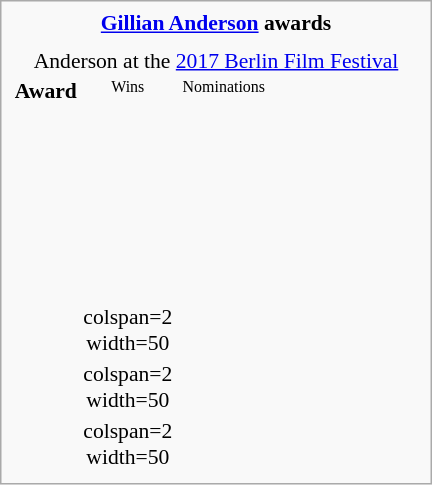<table class=infobox style="width:20em; text-align:left; font-size:90%; vertical-align:middle; background-color:#white;">
<tr>
<th colspan=2 style="text-align:center;"><strong><a href='#'>Gillian Anderson</a> awards</strong></th>
</tr>
<tr>
<td colspan=3 style="text-align:center;"></td>
</tr>
<tr>
<td colspan="3" style="text-align:center;">Anderson at the <a href='#'>2017 Berlin Film Festival</a><br><table>
<tr style="background-color#d9e8ff; text-align:center;">
<th style="vertical-align: middle;">Award</th>
<td style="background#cceecc; font-size:8pt;" width="60px">Wins</td>
<td style="background#eecccc; font-size:8pt;" width="60px">Nominations</td>
</tr>
<tr>
<td align=center><br></td>
<td></td>
<td></td>
</tr>
<tr>
<td align=center><br></td>
<td></td>
<td></td>
</tr>
<tr>
<td align=center><br></td>
<td></td>
<td></td>
</tr>
<tr>
<td align=center><br></td>
<td></td>
<td></td>
</tr>
<tr>
<td align=center><br></td>
<td></td>
<td></td>
</tr>
<tr>
<td align=center><br></td>
<td></td>
<td></td>
</tr>
<tr>
</tr>
<tr style="background-color#d9e8ff">
</tr>
<tr>
<td></td>
<td>colspan=2 width=50 </td>
</tr>
<tr>
<td></td>
<td>colspan=2 width=50 </td>
</tr>
<tr>
<td></td>
<td>colspan=2 width=50 </td>
</tr>
</table>
</td>
</tr>
</table>
